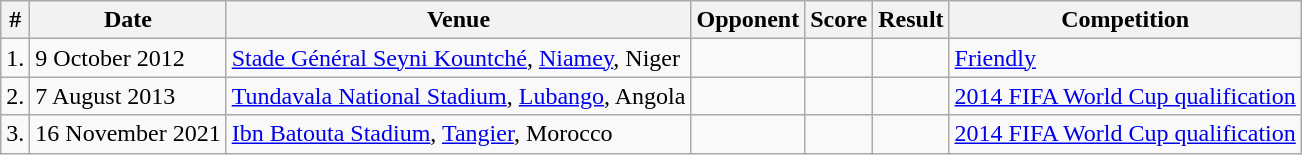<table class="wikitable">
<tr>
<th>#</th>
<th>Date</th>
<th>Venue</th>
<th>Opponent</th>
<th>Score</th>
<th>Result</th>
<th>Competition</th>
</tr>
<tr>
<td>1.</td>
<td>9 October 2012</td>
<td><a href='#'>Stade Général Seyni Kountché</a>, <a href='#'>Niamey</a>, Niger</td>
<td></td>
<td></td>
<td></td>
<td><a href='#'>Friendly</a></td>
</tr>
<tr>
<td>2.</td>
<td>7 August 2013</td>
<td><a href='#'>Tundavala National Stadium</a>, <a href='#'>Lubango</a>, Angola</td>
<td></td>
<td></td>
<td></td>
<td><a href='#'>2014 FIFA World Cup qualification</a></td>
</tr>
<tr>
<td>3.</td>
<td>16 November 2021</td>
<td><a href='#'>Ibn Batouta Stadium</a>, <a href='#'>Tangier</a>, Morocco</td>
<td></td>
<td></td>
<td></td>
<td><a href='#'>2014 FIFA World Cup qualification</a></td>
</tr>
</table>
